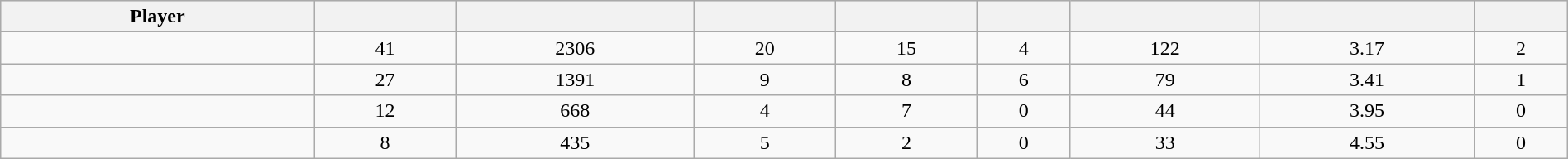<table class="wikitable sortable" style="width:100%;">
<tr style="text-align:center; background:#ddd;">
<th>Player</th>
<th></th>
<th></th>
<th></th>
<th></th>
<th></th>
<th></th>
<th></th>
<th></th>
</tr>
<tr align=center>
<td></td>
<td>41</td>
<td>2306</td>
<td>20</td>
<td>15</td>
<td>4</td>
<td>122</td>
<td>3.17</td>
<td>2</td>
</tr>
<tr align=center>
<td></td>
<td>27</td>
<td>1391</td>
<td>9</td>
<td>8</td>
<td>6</td>
<td>79</td>
<td>3.41</td>
<td>1</td>
</tr>
<tr align=center>
<td></td>
<td>12</td>
<td>668</td>
<td>4</td>
<td>7</td>
<td>0</td>
<td>44</td>
<td>3.95</td>
<td>0</td>
</tr>
<tr align=center>
<td></td>
<td>8</td>
<td>435</td>
<td>5</td>
<td>2</td>
<td>0</td>
<td>33</td>
<td>4.55</td>
<td>0</td>
</tr>
</table>
